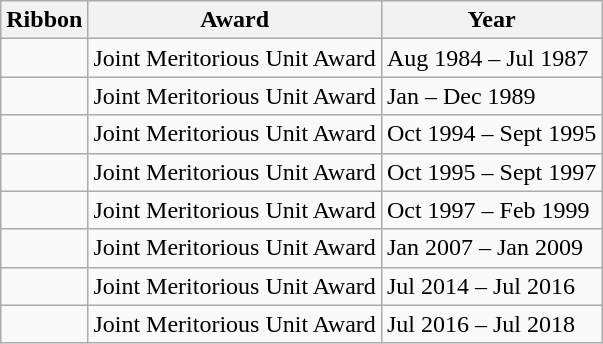<table class="wikitable">
<tr>
<th>Ribbon</th>
<th>Award</th>
<th>Year</th>
</tr>
<tr>
<td></td>
<td>Joint Meritorious Unit Award</td>
<td>Aug 1984 – Jul 1987</td>
</tr>
<tr>
<td></td>
<td>Joint Meritorious Unit Award</td>
<td>Jan – Dec 1989</td>
</tr>
<tr>
<td></td>
<td>Joint Meritorious Unit Award</td>
<td>Oct 1994 – Sept 1995</td>
</tr>
<tr>
<td></td>
<td>Joint Meritorious Unit Award</td>
<td>Oct 1995 – Sept 1997</td>
</tr>
<tr>
<td></td>
<td>Joint Meritorious Unit Award</td>
<td>Oct 1997 – Feb 1999</td>
</tr>
<tr>
<td></td>
<td>Joint Meritorious Unit Award</td>
<td>Jan 2007 – Jan 2009</td>
</tr>
<tr>
<td></td>
<td>Joint Meritorious Unit Award</td>
<td>Jul 2014 – Jul 2016</td>
</tr>
<tr>
<td></td>
<td>Joint Meritorious Unit Award</td>
<td>Jul 2016 – Jul 2018</td>
</tr>
</table>
